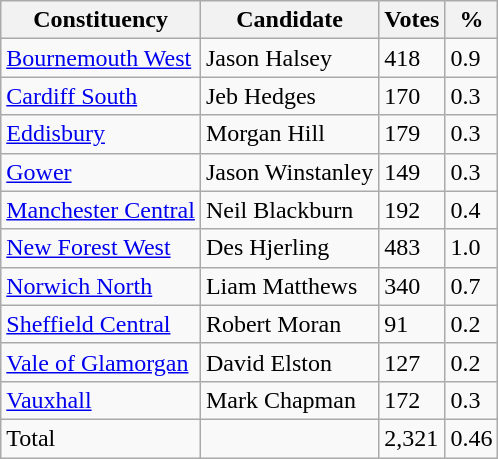<table class="wikitable">
<tr>
<th>Constituency</th>
<th>Candidate</th>
<th>Votes</th>
<th>%</th>
</tr>
<tr>
<td><a href='#'>Bournemouth West</a></td>
<td>Jason Halsey</td>
<td>418</td>
<td>0.9</td>
</tr>
<tr>
<td><a href='#'>Cardiff South</a></td>
<td>Jeb Hedges</td>
<td>170</td>
<td>0.3</td>
</tr>
<tr>
<td><a href='#'>Eddisbury</a></td>
<td>Morgan Hill</td>
<td>179</td>
<td>0.3</td>
</tr>
<tr>
<td><a href='#'>Gower</a></td>
<td>Jason Winstanley</td>
<td>149</td>
<td>0.3</td>
</tr>
<tr>
<td><a href='#'>Manchester Central</a></td>
<td>Neil Blackburn</td>
<td>192</td>
<td>0.4</td>
</tr>
<tr>
<td><a href='#'>New Forest West</a></td>
<td>Des Hjerling</td>
<td>483</td>
<td>1.0</td>
</tr>
<tr>
<td><a href='#'>Norwich North</a></td>
<td>Liam Matthews</td>
<td>340</td>
<td>0.7</td>
</tr>
<tr>
<td><a href='#'>Sheffield Central</a></td>
<td>Robert Moran</td>
<td>91</td>
<td>0.2</td>
</tr>
<tr>
<td><a href='#'>Vale of Glamorgan</a></td>
<td>David Elston</td>
<td>127</td>
<td>0.2</td>
</tr>
<tr>
<td><a href='#'>Vauxhall</a></td>
<td>Mark Chapman</td>
<td>172</td>
<td>0.3</td>
</tr>
<tr>
<td>Total</td>
<td></td>
<td>2,321</td>
<td>0.46</td>
</tr>
</table>
